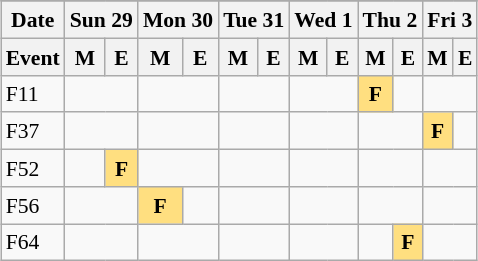<table class="wikitable" style="margin:0.5em auto; font-size:90%; line-height:1.25em;">
<tr align="center">
</tr>
<tr>
<th>Date</th>
<th colspan="2">Sun 29</th>
<th colspan="2">Mon 30</th>
<th colspan="2">Tue 31</th>
<th colspan="2">Wed 1</th>
<th colspan="2">Thu 2</th>
<th colspan="2">Fri 3</th>
</tr>
<tr>
<th>Event</th>
<th>M</th>
<th>E</th>
<th>M</th>
<th>E</th>
<th>M</th>
<th>E</th>
<th>M</th>
<th>E</th>
<th>M</th>
<th>E</th>
<th>M</th>
<th>E</th>
</tr>
<tr align="center">
<td align="left">F11</td>
<td colspan="2"></td>
<td colspan="2"></td>
<td colspan="2"></td>
<td colspan="2"></td>
<td bgcolor="#FFDF80"><strong>F</strong></td>
<td></td>
<td colspan="2"></td>
</tr>
<tr align="center">
<td align="left">F37</td>
<td colspan="2"></td>
<td colspan="2"></td>
<td colspan="2"></td>
<td colspan="2"></td>
<td colspan="2"></td>
<td bgcolor="#FFDF80"><strong>F</strong></td>
<td></td>
</tr>
<tr align="center">
<td align="left">F52</td>
<td></td>
<td bgcolor="#FFDF80"><strong>F</strong></td>
<td colspan="2"></td>
<td colspan="2"></td>
<td colspan="2"></td>
<td colspan="2"></td>
<td colspan="2"></td>
</tr>
<tr align="center">
<td align="left">F56</td>
<td colspan="2"></td>
<td bgcolor="#FFDF80"><strong>F</strong></td>
<td></td>
<td colspan="2"></td>
<td colspan="2"></td>
<td colspan="2"></td>
<td colspan="2"></td>
</tr>
<tr align="center">
<td align="left">F64</td>
<td colspan="2"></td>
<td colspan="2"></td>
<td colspan="2"></td>
<td colspan="2"></td>
<td></td>
<td bgcolor="#FFDF80"><strong>F</strong></td>
<td colspan="2"></td>
</tr>
</table>
